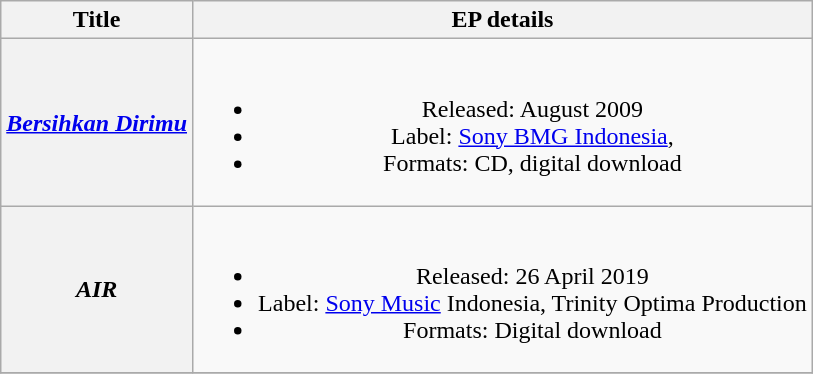<table class="wikitable plainrowheaders" style="text-align:center;">
<tr>
<th scope="col">Title</th>
<th scope="col">EP details</th>
</tr>
<tr>
<th scope="row"><em><a href='#'>Bersihkan Dirimu</a></em></th>
<td><br><ul><li>Released: August 2009</li><li>Label: <a href='#'>Sony BMG Indonesia</a>, </li><li>Formats: CD, digital download</li></ul></td>
</tr>
<tr>
<th scope="row"><em>AIR</em> <br></th>
<td><br><ul><li>Released: 26 April 2019</li><li>Label: <a href='#'>Sony Music</a> Indonesia, Trinity Optima Production</li><li>Formats: Digital download</li></ul></td>
</tr>
<tr>
</tr>
</table>
